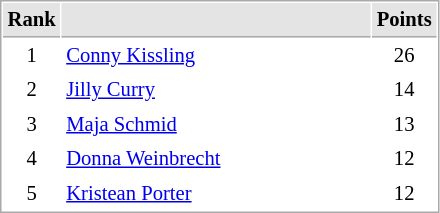<table cellspacing="1" cellpadding="3" style="border:1px solid #AAAAAA;font-size:86%">
<tr bgcolor="#E4E4E4">
<th style="border-bottom:1px solid #AAAAAA" width=10>Rank</th>
<th style="border-bottom:1px solid #AAAAAA" width=200></th>
<th style="border-bottom:1px solid #AAAAAA" width=20>Points</th>
</tr>
<tr>
<td align="center">1</td>
<td> <a href='#'>Conny Kissling</a></td>
<td align=center>26</td>
</tr>
<tr>
<td align="center">2</td>
<td> <a href='#'>Jilly Curry</a></td>
<td align=center>14</td>
</tr>
<tr>
<td align="center">3</td>
<td> <a href='#'>Maja Schmid</a></td>
<td align=center>13</td>
</tr>
<tr>
<td align="center">4</td>
<td> <a href='#'>Donna Weinbrecht</a></td>
<td align=center>12</td>
</tr>
<tr>
<td align="center">5</td>
<td> <a href='#'>Kristean Porter</a></td>
<td align=center>12</td>
</tr>
</table>
